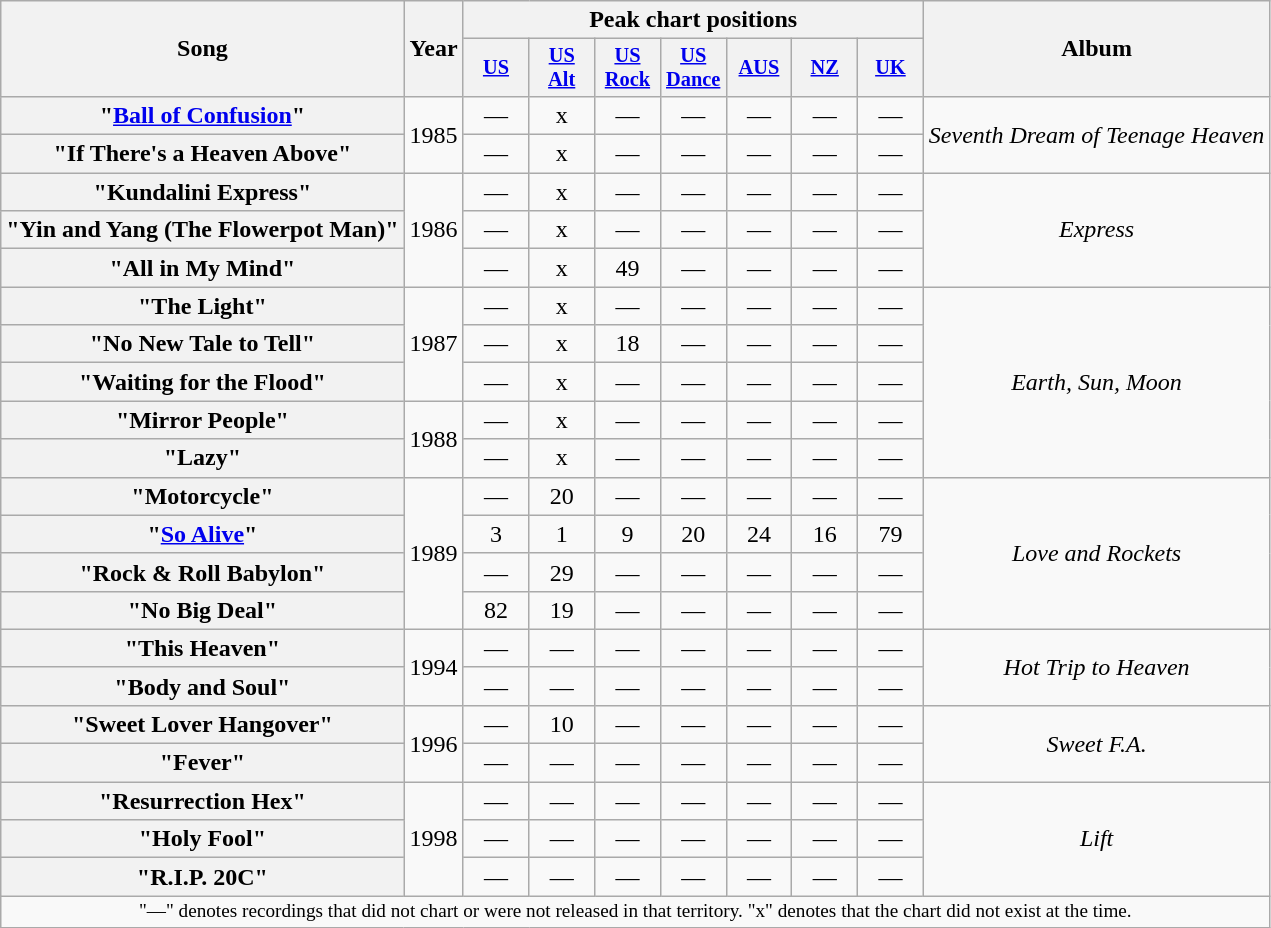<table class="wikitable plainrowheaders" style="text-align:center;">
<tr>
<th rowspan="2" scope="col">Song</th>
<th scope="col" rowspan="2">Year</th>
<th colspan="7" scope="col">Peak chart positions</th>
<th scope="col" rowspan="2">Album</th>
</tr>
<tr>
<th scope="col" style="width:2.75em;font-size:85%;"><a href='#'>US</a><br></th>
<th scope="col" style="width:2.75em;font-size:85%;"><a href='#'>US<br>Alt</a><br></th>
<th scope="col" style="width:2.75em;font-size:85%;"><a href='#'>US<br>Rock</a><br></th>
<th scope="col" style="width:2.75em;font-size:85%;"><a href='#'>US<br>Dance</a><br></th>
<th scope="col" style="width:2.75em;font-size:85%;"><a href='#'>AUS</a><br></th>
<th scope="col" style="width:2.75em;font-size:85%;"><a href='#'>NZ</a><br></th>
<th scope="col" style="width:2.75em;font-size:85%;"><a href='#'>UK</a><br></th>
</tr>
<tr>
<th scope="row">"<a href='#'>Ball of Confusion</a>"</th>
<td rowspan="2">1985</td>
<td>—</td>
<td>x</td>
<td>—</td>
<td>—</td>
<td>—</td>
<td>—</td>
<td>—</td>
<td rowspan="2"><em>Seventh Dream of Teenage Heaven</em></td>
</tr>
<tr>
<th scope="row">"If There's a Heaven Above"</th>
<td>—</td>
<td>x</td>
<td>—</td>
<td>—</td>
<td>—</td>
<td>—</td>
<td>—</td>
</tr>
<tr>
<th scope="row">"Kundalini Express"</th>
<td rowspan="3">1986</td>
<td>—</td>
<td>x</td>
<td>—</td>
<td>—</td>
<td>—</td>
<td>—</td>
<td>—</td>
<td rowspan="3"><em>Express</em></td>
</tr>
<tr>
<th scope="row">"Yin and Yang (The Flowerpot Man)"</th>
<td>—</td>
<td>x</td>
<td>—</td>
<td>—</td>
<td>—</td>
<td>—</td>
<td>—</td>
</tr>
<tr>
<th scope="row">"All in My Mind"</th>
<td>—</td>
<td>x</td>
<td>49</td>
<td>—</td>
<td>—</td>
<td>—</td>
<td>—</td>
</tr>
<tr>
<th scope="row">"The Light"</th>
<td rowspan="3">1987</td>
<td>—</td>
<td>x</td>
<td>—</td>
<td>—</td>
<td>—</td>
<td>—</td>
<td>—</td>
<td rowspan="5"><em>Earth, Sun, Moon</em></td>
</tr>
<tr>
<th scope="row">"No New Tale to Tell"</th>
<td>—</td>
<td>x</td>
<td>18</td>
<td>—</td>
<td>—</td>
<td>—</td>
<td>—</td>
</tr>
<tr>
<th scope="row">"Waiting for the Flood"</th>
<td>—</td>
<td>x</td>
<td>—</td>
<td>—</td>
<td>—</td>
<td>—</td>
<td>—</td>
</tr>
<tr>
<th scope="row">"Mirror People"</th>
<td rowspan="2">1988</td>
<td>—</td>
<td>x</td>
<td>—</td>
<td>—</td>
<td>—</td>
<td>—</td>
<td>—</td>
</tr>
<tr>
<th scope="row">"Lazy"</th>
<td>—</td>
<td>x</td>
<td>—</td>
<td>—</td>
<td>—</td>
<td>—</td>
<td>—</td>
</tr>
<tr>
<th scope="row">"Motorcycle"</th>
<td rowspan="4">1989</td>
<td>—</td>
<td>20</td>
<td>—</td>
<td>—</td>
<td>—</td>
<td>—</td>
<td>—</td>
<td rowspan="4"><em>Love and Rockets</em></td>
</tr>
<tr>
<th scope="row">"<a href='#'>So Alive</a>"</th>
<td>3</td>
<td>1</td>
<td>9</td>
<td>20</td>
<td>24</td>
<td>16</td>
<td>79</td>
</tr>
<tr>
<th scope="row">"Rock & Roll Babylon"</th>
<td>—</td>
<td>29</td>
<td>—</td>
<td>—</td>
<td>—</td>
<td>—</td>
<td>—</td>
</tr>
<tr>
<th scope="row">"No Big Deal"</th>
<td>82</td>
<td>19</td>
<td>—</td>
<td>—</td>
<td>—</td>
<td>—</td>
<td>—</td>
</tr>
<tr>
<th scope="row">"This Heaven"</th>
<td rowspan="2">1994</td>
<td>—</td>
<td>—</td>
<td>—</td>
<td>—</td>
<td>—</td>
<td>—</td>
<td>—</td>
<td rowspan="2"><em>Hot Trip to Heaven</em></td>
</tr>
<tr>
<th scope="row">"Body and Soul"</th>
<td>—</td>
<td>—</td>
<td>—</td>
<td>—</td>
<td>—</td>
<td>—</td>
<td>—</td>
</tr>
<tr>
<th scope="row">"Sweet Lover Hangover"</th>
<td rowspan="2">1996</td>
<td>—</td>
<td>10</td>
<td>—</td>
<td>—</td>
<td>—</td>
<td>—</td>
<td>—</td>
<td rowspan="2"><em>Sweet F.A.</em></td>
</tr>
<tr>
<th scope="row">"Fever"</th>
<td>—</td>
<td>—</td>
<td>—</td>
<td>—</td>
<td>—</td>
<td>—</td>
<td>—</td>
</tr>
<tr>
<th scope="row">"Resurrection Hex"</th>
<td rowspan="3">1998</td>
<td>—</td>
<td>—</td>
<td>—</td>
<td>—</td>
<td>—</td>
<td>—</td>
<td>—</td>
<td rowspan="3"><em>Lift</em></td>
</tr>
<tr>
<th scope="row">"Holy Fool"</th>
<td>—</td>
<td>—</td>
<td>—</td>
<td>—</td>
<td>—</td>
<td>—</td>
<td>—</td>
</tr>
<tr>
<th scope="row">"R.I.P. 20C"</th>
<td>—</td>
<td>—</td>
<td>—</td>
<td>—</td>
<td>—</td>
<td>—</td>
<td>—</td>
</tr>
<tr>
<td colspan="10" style="text-align:center; font-size:80%;">"—" denotes recordings that did not chart or were not released in that territory. "x" denotes that the chart did not exist at the time.</td>
</tr>
</table>
